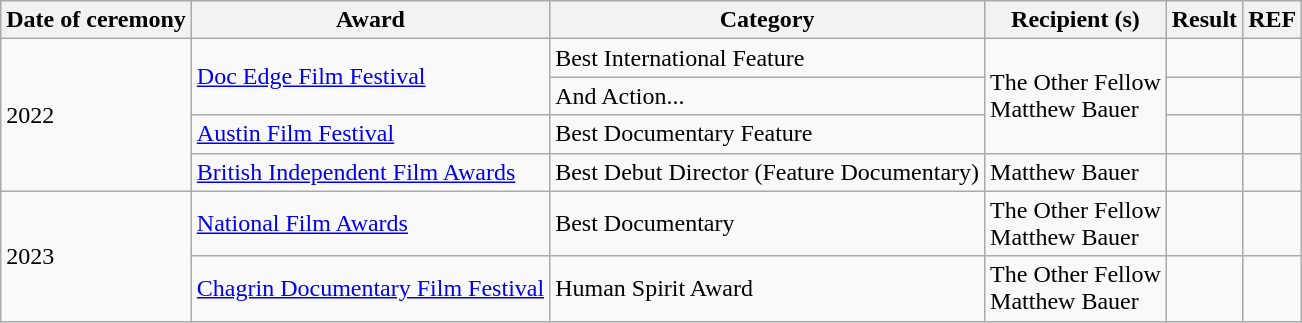<table class="wikitable">
<tr>
<th>Date of ceremony</th>
<th>Award</th>
<th>Category</th>
<th>Recipient (s)</th>
<th>Result</th>
<th>REF</th>
</tr>
<tr>
<td rowspan="4">2022</td>
<td rowspan="2"><a href='#'>Doc Edge Film Festival</a></td>
<td>Best International Feature</td>
<td rowspan="3">The Other Fellow<br>Matthew Bauer</td>
<td></td>
<td></td>
</tr>
<tr>
<td>And Action...</td>
<td></td>
<td></td>
</tr>
<tr>
<td><a href='#'>Austin Film Festival</a></td>
<td>Best Documentary Feature</td>
<td></td>
<td></td>
</tr>
<tr>
<td><a href='#'>British Independent Film Awards</a></td>
<td>Best Debut Director (Feature Documentary)</td>
<td>Matthew Bauer</td>
<td></td>
<td></td>
</tr>
<tr>
<td rowspan="4">2023</td>
<td><a href='#'>National Film Awards</a></td>
<td>Best Documentary</td>
<td>The Other Fellow<br>Matthew Bauer</td>
<td></td>
<td></td>
</tr>
<tr>
<td><a href='#'>Chagrin Documentary Film Festival</a></td>
<td>Human Spirit Award</td>
<td>The Other Fellow<br>Matthew Bauer</td>
<td></td>
<td></td>
</tr>
</table>
